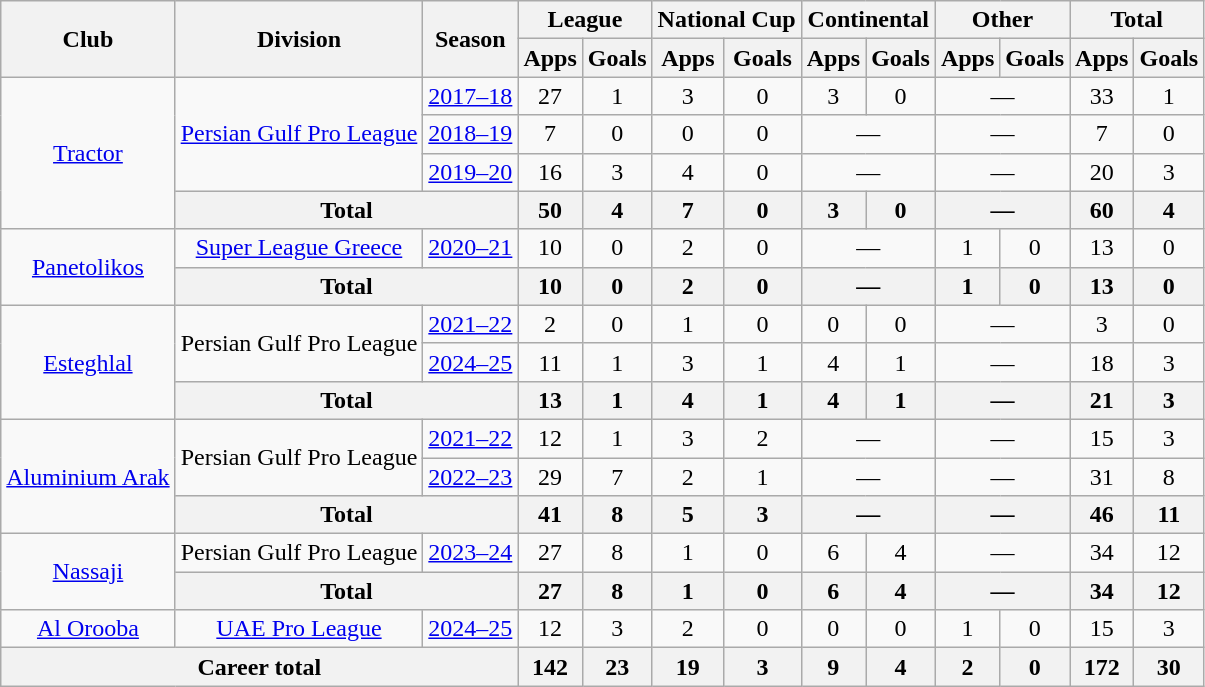<table class="wikitable" style="text-align: center;">
<tr>
<th rowspan="2">Club</th>
<th rowspan="2">Division</th>
<th rowspan="2">Season</th>
<th colspan="2">League</th>
<th colspan="2">National Cup</th>
<th colspan="2">Continental</th>
<th colspan="2">Other</th>
<th colspan="2">Total</th>
</tr>
<tr>
<th>Apps</th>
<th>Goals</th>
<th>Apps</th>
<th>Goals</th>
<th>Apps</th>
<th>Goals</th>
<th>Apps</th>
<th>Goals</th>
<th>Apps</th>
<th>Goals</th>
</tr>
<tr>
<td rowspan="4"><a href='#'>Tractor</a></td>
<td rowspan="3"><a href='#'>Persian Gulf Pro League</a></td>
<td><a href='#'>2017–18</a></td>
<td>27</td>
<td>1</td>
<td>3</td>
<td>0</td>
<td>3</td>
<td>0</td>
<td colspan=2>—</td>
<td>33</td>
<td>1</td>
</tr>
<tr>
<td><a href='#'>2018–19</a></td>
<td>7</td>
<td>0</td>
<td>0</td>
<td>0</td>
<td colspan=2>—</td>
<td colspan=2>—</td>
<td>7</td>
<td>0</td>
</tr>
<tr>
<td><a href='#'>2019–20</a></td>
<td>16</td>
<td>3</td>
<td>4</td>
<td>0</td>
<td colspan=2>—</td>
<td colspan=2>—</td>
<td>20</td>
<td>3</td>
</tr>
<tr>
<th colspan="2">Total</th>
<th>50</th>
<th>4</th>
<th>7</th>
<th>0</th>
<th>3</th>
<th>0</th>
<th colspan=2>—</th>
<th>60</th>
<th>4</th>
</tr>
<tr>
<td rowspan="2"><a href='#'>Panetolikos</a></td>
<td><a href='#'>Super League Greece</a></td>
<td><a href='#'>2020–21</a></td>
<td>10</td>
<td>0</td>
<td>2</td>
<td>0</td>
<td colspan=2>—</td>
<td>1</td>
<td>0</td>
<td>13</td>
<td>0</td>
</tr>
<tr>
<th colspan="2">Total</th>
<th>10</th>
<th>0</th>
<th>2</th>
<th>0</th>
<th colspan=2>—</th>
<th>1</th>
<th>0</th>
<th>13</th>
<th>0</th>
</tr>
<tr>
<td rowspan="3"><a href='#'>Esteghlal</a></td>
<td rowspan="2">Persian Gulf Pro League</td>
<td><a href='#'>2021–22</a></td>
<td>2</td>
<td>0</td>
<td>1</td>
<td>0</td>
<td>0</td>
<td>0</td>
<td colspan=2>—</td>
<td>3</td>
<td>0</td>
</tr>
<tr>
<td><a href='#'>2024–25</a></td>
<td>11</td>
<td>1</td>
<td>3</td>
<td>1</td>
<td>4</td>
<td>1</td>
<td colspan=2>—</td>
<td>18</td>
<td>3</td>
</tr>
<tr>
<th colspan="2">Total</th>
<th>13</th>
<th>1</th>
<th>4</th>
<th>1</th>
<th>4</th>
<th>1</th>
<th colspan=2>—</th>
<th>21</th>
<th>3</th>
</tr>
<tr>
<td rowspan="3"><a href='#'>Aluminium Arak</a></td>
<td rowspan="2">Persian Gulf Pro League</td>
<td><a href='#'>2021–22</a></td>
<td>12</td>
<td>1</td>
<td>3</td>
<td>2</td>
<td colspan=2>—</td>
<td colspan=2>—</td>
<td>15</td>
<td>3</td>
</tr>
<tr>
<td><a href='#'>2022–23</a></td>
<td>29</td>
<td>7</td>
<td>2</td>
<td>1</td>
<td colspan=2>—</td>
<td colspan=2>—</td>
<td>31</td>
<td>8</td>
</tr>
<tr>
<th colspan="2">Total</th>
<th>41</th>
<th>8</th>
<th>5</th>
<th>3</th>
<th colspan=2>—</th>
<th colspan=2>—</th>
<th>46</th>
<th>11</th>
</tr>
<tr>
<td rowspan="2"><a href='#'>Nassaji</a></td>
<td>Persian Gulf Pro League</td>
<td><a href='#'>2023–24</a></td>
<td>27</td>
<td>8</td>
<td>1</td>
<td>0</td>
<td>6</td>
<td>4</td>
<td colspan=2>—</td>
<td>34</td>
<td>12</td>
</tr>
<tr>
<th colspan="2">Total</th>
<th>27</th>
<th>8</th>
<th>1</th>
<th>0</th>
<th>6</th>
<th>4</th>
<th colspan=2>—</th>
<th>34</th>
<th>12</th>
</tr>
<tr>
<td><a href='#'>Al Orooba</a></td>
<td><a href='#'>UAE Pro League</a></td>
<td><a href='#'>2024–25</a></td>
<td>12</td>
<td>3</td>
<td>2</td>
<td>0</td>
<td>0</td>
<td>0</td>
<td>1</td>
<td>0</td>
<td>15</td>
<td>3</td>
</tr>
<tr>
<th colspan="3">Career total</th>
<th>142</th>
<th>23</th>
<th>19</th>
<th>3</th>
<th>9</th>
<th>4</th>
<th>2</th>
<th>0</th>
<th>172</th>
<th>30</th>
</tr>
</table>
